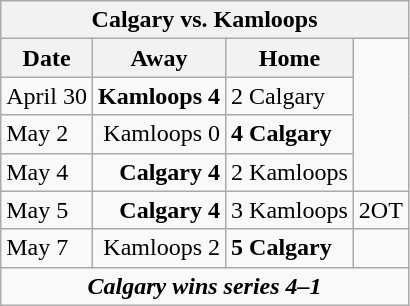<table class="wikitable">
<tr>
<th bgcolor="#DDDDDD" colspan="4">Calgary vs. Kamloops</th>
</tr>
<tr>
<th>Date</th>
<th>Away</th>
<th>Home</th>
</tr>
<tr>
<td>April 30</td>
<td align="right"><strong>Kamloops 4</strong></td>
<td>2 Calgary</td>
</tr>
<tr>
<td>May 2</td>
<td align="right">Kamloops 0</td>
<td><strong>4 Calgary</strong></td>
</tr>
<tr>
<td>May 4</td>
<td align="right"><strong>Calgary 4</strong></td>
<td>2 Kamloops</td>
</tr>
<tr>
<td>May 5</td>
<td align="right"><strong>Calgary 4</strong></td>
<td>3 Kamloops</td>
<td>2OT</td>
</tr>
<tr>
<td>May 7</td>
<td align="right">Kamloops 2</td>
<td><strong>5 Calgary</strong></td>
</tr>
<tr align="center">
<td colspan="4"><strong><em>Calgary wins series 4–1</em></strong></td>
</tr>
</table>
